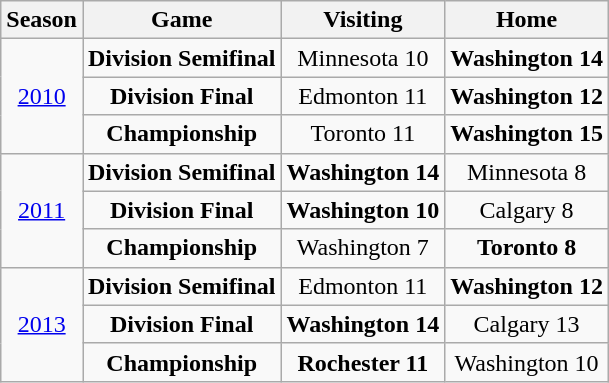<table class="wikitable">
<tr>
<th>Season</th>
<th>Game</th>
<th>Visiting</th>
<th>Home</th>
</tr>
<tr ALIGN=center>
<td rowspan="3"><a href='#'>2010</a></td>
<td><strong>Division Semifinal</strong></td>
<td>Minnesota 10</td>
<td><strong>Washington 14</strong></td>
</tr>
<tr ALIGN=center>
<td><strong>Division Final</strong></td>
<td>Edmonton 11</td>
<td><strong>Washington 12</strong></td>
</tr>
<tr ALIGN=center>
<td><strong>Championship</strong></td>
<td>Toronto 11</td>
<td><strong>Washington 15</strong></td>
</tr>
<tr ALIGN=center>
<td rowspan="3"><a href='#'>2011</a></td>
<td><strong>Division Semifinal</strong></td>
<td><strong>Washington 14</strong></td>
<td>Minnesota 8</td>
</tr>
<tr ALIGN=center>
<td><strong>Division Final</strong></td>
<td><strong>Washington 10</strong></td>
<td>Calgary 8</td>
</tr>
<tr ALIGN=center>
<td><strong>Championship</strong></td>
<td>Washington 7</td>
<td><strong>Toronto 8</strong></td>
</tr>
<tr ALIGN=center>
<td rowspan="3"><a href='#'>2013</a></td>
<td><strong>Division Semifinal</strong></td>
<td>Edmonton 11</td>
<td><strong>Washington 12</strong></td>
</tr>
<tr ALIGN=center>
<td><strong>Division Final</strong></td>
<td><strong>Washington 14</strong></td>
<td>Calgary 13</td>
</tr>
<tr ALIGN=center>
<td><strong>Championship</strong></td>
<td><strong>Rochester 11</strong></td>
<td>Washington 10</td>
</tr>
</table>
